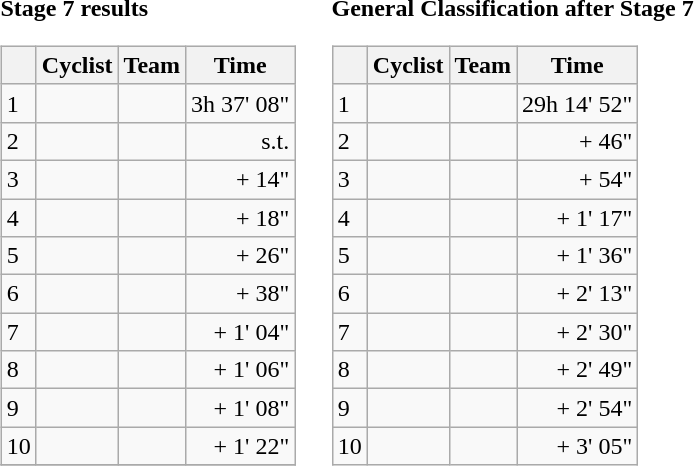<table>
<tr>
<td><strong>Stage 7 results</strong><br><table class="wikitable">
<tr>
<th></th>
<th>Cyclist</th>
<th>Team</th>
<th>Time</th>
</tr>
<tr>
<td>1</td>
<td></td>
<td></td>
<td style="text-align:right;">3h 37' 08"</td>
</tr>
<tr>
<td>2</td>
<td></td>
<td></td>
<td style="text-align:right;">s.t.</td>
</tr>
<tr>
<td>3</td>
<td></td>
<td></td>
<td style="text-align:right;">+ 14"</td>
</tr>
<tr>
<td>4</td>
<td></td>
<td></td>
<td style="text-align:right;">+ 18"</td>
</tr>
<tr>
<td>5</td>
<td></td>
<td></td>
<td style="text-align:right;">+ 26"</td>
</tr>
<tr>
<td>6</td>
<td></td>
<td></td>
<td style="text-align:right;">+ 38"</td>
</tr>
<tr>
<td>7</td>
<td></td>
<td></td>
<td style="text-align:right;">+ 1' 04"</td>
</tr>
<tr>
<td>8</td>
<td></td>
<td></td>
<td style="text-align:right;">+ 1' 06"</td>
</tr>
<tr>
<td>9</td>
<td></td>
<td></td>
<td style="text-align:right;">+ 1' 08"</td>
</tr>
<tr>
<td>10</td>
<td></td>
<td></td>
<td style="text-align:right;">+ 1' 22"</td>
</tr>
<tr>
</tr>
</table>
</td>
<td></td>
<td><strong>General Classification after Stage 7</strong><br><table class="wikitable">
<tr>
<th></th>
<th>Cyclist</th>
<th>Team</th>
<th>Time</th>
</tr>
<tr>
<td>1</td>
<td> </td>
<td></td>
<td style="text-align:right;">29h 14' 52"</td>
</tr>
<tr>
<td>2</td>
<td></td>
<td></td>
<td style="text-align:right;">+ 46"</td>
</tr>
<tr>
<td>3</td>
<td></td>
<td></td>
<td style="text-align:right;">+ 54"</td>
</tr>
<tr>
<td>4</td>
<td></td>
<td></td>
<td style="text-align:right;">+ 1' 17"</td>
</tr>
<tr>
<td>5</td>
<td></td>
<td></td>
<td style="text-align:right;">+ 1' 36"</td>
</tr>
<tr>
<td>6</td>
<td></td>
<td></td>
<td style="text-align:right;">+ 2' 13"</td>
</tr>
<tr>
<td>7</td>
<td> </td>
<td></td>
<td style="text-align:right;">+ 2' 30"</td>
</tr>
<tr>
<td>8</td>
<td> </td>
<td></td>
<td style="text-align:right;">+ 2' 49"</td>
</tr>
<tr>
<td>9</td>
<td></td>
<td></td>
<td style="text-align:right;">+ 2' 54"</td>
</tr>
<tr>
<td>10</td>
<td></td>
<td></td>
<td style="text-align:right;">+ 3' 05"</td>
</tr>
</table>
</td>
</tr>
</table>
